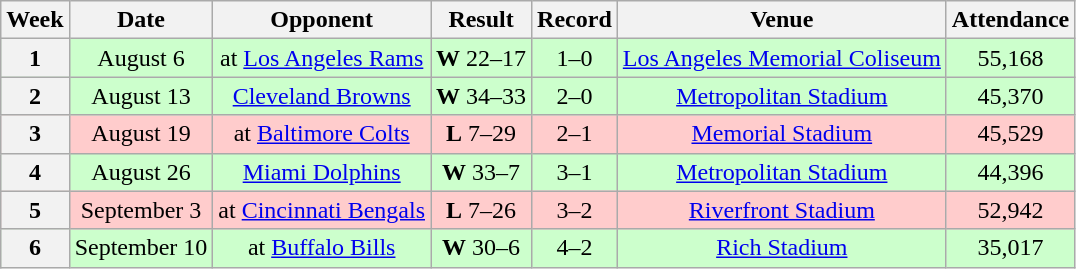<table class="wikitable" style="text-align:center">
<tr>
<th>Week</th>
<th>Date</th>
<th>Opponent</th>
<th>Result</th>
<th>Record</th>
<th>Venue</th>
<th>Attendance</th>
</tr>
<tr style="background:#cfc">
<th>1</th>
<td>August 6</td>
<td>at <a href='#'>Los Angeles Rams</a></td>
<td><strong>W</strong> 22–17</td>
<td>1–0</td>
<td><a href='#'>Los Angeles Memorial Coliseum</a></td>
<td>55,168</td>
</tr>
<tr style="background:#cfc">
<th>2</th>
<td>August 13</td>
<td><a href='#'>Cleveland Browns</a></td>
<td><strong>W</strong> 34–33</td>
<td>2–0</td>
<td><a href='#'>Metropolitan Stadium</a></td>
<td>45,370</td>
</tr>
<tr style="background:#fcc">
<th>3</th>
<td>August 19</td>
<td>at <a href='#'>Baltimore Colts</a></td>
<td><strong>L</strong> 7–29</td>
<td>2–1</td>
<td><a href='#'>Memorial Stadium</a></td>
<td>45,529</td>
</tr>
<tr style="background:#cfc">
<th>4</th>
<td>August 26</td>
<td><a href='#'>Miami Dolphins</a></td>
<td><strong>W</strong> 33–7</td>
<td>3–1</td>
<td><a href='#'>Metropolitan Stadium</a></td>
<td>44,396</td>
</tr>
<tr style="background:#fcc">
<th>5</th>
<td>September 3</td>
<td>at <a href='#'>Cincinnati Bengals</a></td>
<td><strong>L</strong> 7–26</td>
<td>3–2</td>
<td><a href='#'>Riverfront Stadium</a></td>
<td>52,942</td>
</tr>
<tr style="background:#cfc">
<th>6</th>
<td>September 10</td>
<td>at <a href='#'>Buffalo Bills</a></td>
<td><strong>W</strong> 30–6</td>
<td>4–2</td>
<td><a href='#'>Rich Stadium</a></td>
<td>35,017</td>
</tr>
</table>
